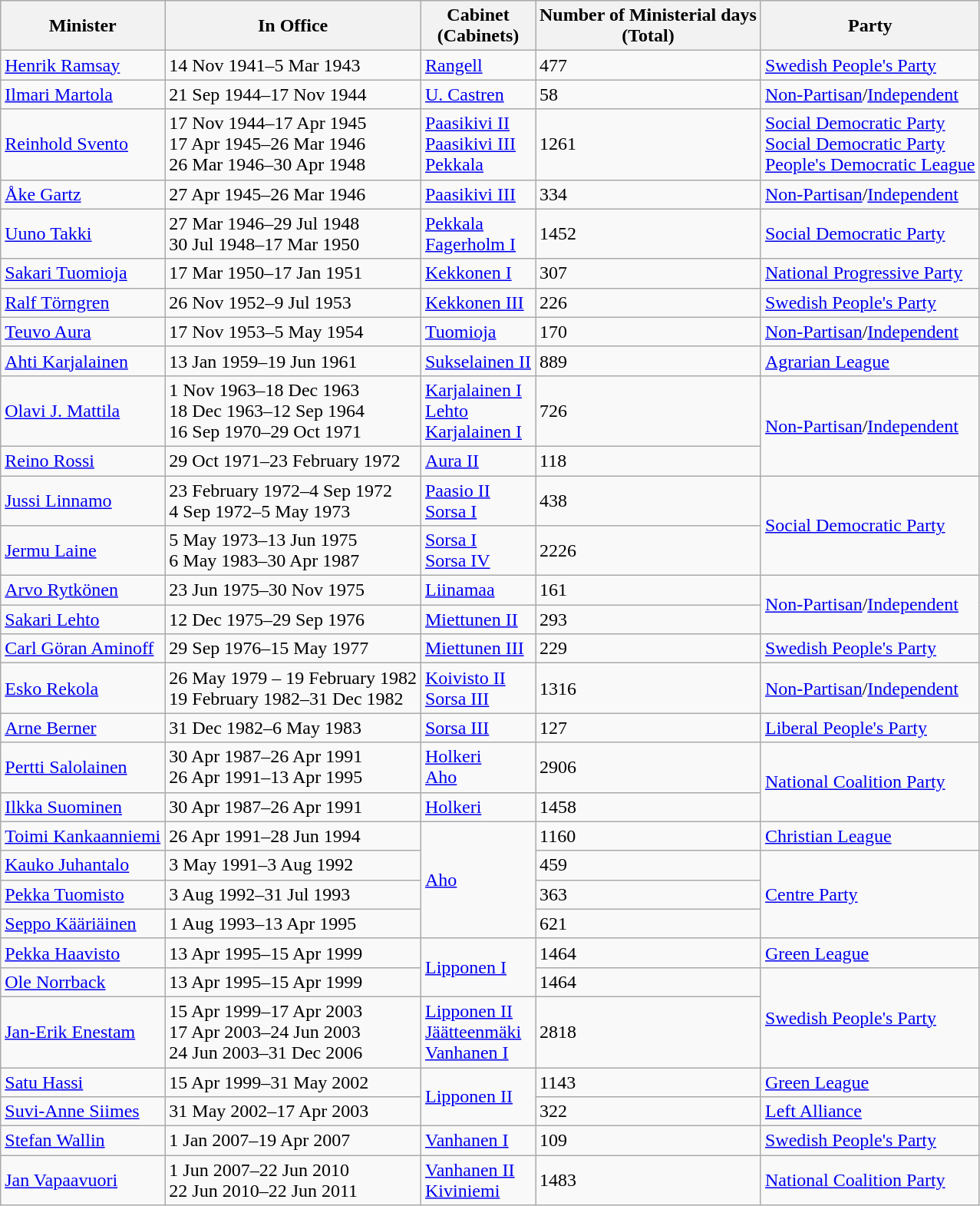<table class="wikitable">
<tr>
<th>Minister</th>
<th>In Office</th>
<th>Cabinet<br>(Cabinets)</th>
<th>Number of Ministerial days <br>(Total)</th>
<th>Party</th>
</tr>
<tr>
<td><a href='#'>Henrik Ramsay</a></td>
<td>14 Nov 1941–5  Mar  1943</td>
<td><a href='#'>Rangell</a></td>
<td>477</td>
<td><a href='#'>Swedish People's Party</a></td>
</tr>
<tr>
<td><a href='#'>Ilmari Martola</a></td>
<td>21 Sep 1944–17 Nov 1944</td>
<td><a href='#'>U. Castren</a></td>
<td>58</td>
<td><a href='#'>Non-Partisan</a>/<a href='#'>Independent</a></td>
</tr>
<tr>
<td><a href='#'>Reinhold Svento</a></td>
<td>17 Nov 1944–17 Apr 1945<br>17 Apr 1945–26  Mar  1946<br>26  Mar  1946–30 Apr 1948</td>
<td><a href='#'>Paasikivi II</a><br><a href='#'>Paasikivi III</a><br><a href='#'>Pekkala</a></td>
<td>1261</td>
<td><a href='#'>Social Democratic Party</a><br><a href='#'>Social Democratic Party</a><br><a href='#'>People's Democratic League</a></td>
</tr>
<tr>
<td><a href='#'>Åke Gartz</a></td>
<td>27 Apr 1945–26  Mar  1946</td>
<td><a href='#'>Paasikivi III</a></td>
<td>334</td>
<td><a href='#'>Non-Partisan</a>/<a href='#'>Independent</a></td>
</tr>
<tr>
<td><a href='#'>Uuno Takki</a></td>
<td>27  Mar  1946–29 Jul 1948<br>30 Jul 1948–17  Mar  1950</td>
<td><a href='#'>Pekkala</a><br><a href='#'>Fagerholm I</a></td>
<td>1452</td>
<td><a href='#'>Social Democratic Party</a></td>
</tr>
<tr>
<td><a href='#'>Sakari Tuomioja</a></td>
<td>17  Mar  1950–17 Jan 1951</td>
<td><a href='#'>Kekkonen I</a></td>
<td>307</td>
<td><a href='#'>National Progressive Party</a></td>
</tr>
<tr>
<td><a href='#'>Ralf Törngren</a></td>
<td>26 Nov 1952–9 Jul 1953</td>
<td><a href='#'>Kekkonen III</a></td>
<td>226</td>
<td><a href='#'>Swedish People's Party</a></td>
</tr>
<tr>
<td><a href='#'>Teuvo Aura</a></td>
<td>17 Nov 1953–5 May 1954</td>
<td><a href='#'>Tuomioja</a></td>
<td>170</td>
<td><a href='#'>Non-Partisan</a>/<a href='#'>Independent</a></td>
</tr>
<tr>
<td><a href='#'>Ahti Karjalainen</a></td>
<td>13 Jan 1959–19 Jun 1961</td>
<td><a href='#'>Sukselainen II</a></td>
<td>889</td>
<td><a href='#'>Agrarian League</a></td>
</tr>
<tr>
<td><a href='#'>Olavi J. Mattila</a></td>
<td>1 Nov 1963–18 Dec 1963<br>18 Dec 1963–12 Sep 1964<br>16 Sep 1970–29 Oct 1971</td>
<td><a href='#'>Karjalainen I</a><br><a href='#'>Lehto</a><br><a href='#'>Karjalainen I</a></td>
<td>726</td>
<td rowspan=2><a href='#'>Non-Partisan</a>/<a href='#'>Independent</a></td>
</tr>
<tr>
<td><a href='#'>Reino Rossi</a></td>
<td>29 Oct 1971–23  February 1972</td>
<td><a href='#'>Aura II</a></td>
<td>118</td>
</tr>
<tr>
<td><a href='#'>Jussi Linnamo</a></td>
<td>23  February 1972–4 Sep 1972<br>4 Sep 1972–5 May 1973</td>
<td><a href='#'>Paasio II</a><br><a href='#'>Sorsa I</a></td>
<td>438</td>
<td rowspan=2><a href='#'>Social Democratic Party</a></td>
</tr>
<tr>
<td><a href='#'>Jermu Laine</a></td>
<td>5 May 1973–13 Jun 1975<br>6 May 1983–30 Apr 1987</td>
<td><a href='#'>Sorsa I</a><br><a href='#'>Sorsa IV</a></td>
<td>2226</td>
</tr>
<tr>
<td><a href='#'>Arvo Rytkönen</a></td>
<td>23 Jun 1975–30 Nov 1975</td>
<td><a href='#'>Liinamaa</a></td>
<td>161</td>
<td rowspan=2><a href='#'>Non-Partisan</a>/<a href='#'>Independent</a></td>
</tr>
<tr>
<td><a href='#'>Sakari Lehto</a></td>
<td>12 Dec 1975–29 Sep 1976</td>
<td><a href='#'>Miettunen II</a></td>
<td>293</td>
</tr>
<tr>
<td><a href='#'>Carl Göran Aminoff</a></td>
<td>29 Sep 1976–15 May 1977</td>
<td><a href='#'>Miettunen III</a></td>
<td>229</td>
<td><a href='#'>Swedish People's Party</a></td>
</tr>
<tr>
<td><a href='#'>Esko Rekola</a></td>
<td>26 May 1979 – 19  February 1982<br> 19  February 1982–31 Dec 1982</td>
<td><a href='#'>Koivisto II</a><br><a href='#'>Sorsa III</a></td>
<td>1316</td>
<td><a href='#'>Non-Partisan</a>/<a href='#'>Independent</a></td>
</tr>
<tr>
<td><a href='#'>Arne Berner</a></td>
<td>31 Dec 1982–6 May 1983</td>
<td><a href='#'>Sorsa III</a></td>
<td>127</td>
<td><a href='#'>Liberal People's Party</a></td>
</tr>
<tr>
<td><a href='#'>Pertti Salolainen</a></td>
<td>30 Apr 1987–26 Apr 1991<br>26 Apr 1991–13 Apr 1995</td>
<td><a href='#'>Holkeri</a><br><a href='#'>Aho</a></td>
<td>2906</td>
<td rowspan=2><a href='#'>National Coalition Party</a></td>
</tr>
<tr>
<td><a href='#'>Ilkka Suominen</a></td>
<td>30 Apr 1987–26 Apr 1991</td>
<td><a href='#'>Holkeri</a></td>
<td>1458</td>
</tr>
<tr>
<td><a href='#'>Toimi Kankaanniemi</a></td>
<td>26 Apr 1991–28 Jun 1994</td>
<td rowspan=4><a href='#'>Aho</a></td>
<td>1160</td>
<td><a href='#'>Christian League</a></td>
</tr>
<tr>
<td><a href='#'>Kauko Juhantalo</a></td>
<td>3 May 1991–3 Aug 1992</td>
<td>459</td>
<td rowspan=3><a href='#'>Centre Party</a></td>
</tr>
<tr>
<td><a href='#'>Pekka Tuomisto</a></td>
<td>3 Aug 1992–31 Jul 1993</td>
<td>363</td>
</tr>
<tr>
<td><a href='#'>Seppo Kääriäinen</a></td>
<td>1 Aug 1993–13 Apr 1995</td>
<td>621</td>
</tr>
<tr>
<td><a href='#'>Pekka Haavisto</a></td>
<td>13 Apr 1995–15 Apr 1999</td>
<td rowspan=2><a href='#'>Lipponen I</a></td>
<td>1464</td>
<td><a href='#'>Green League</a></td>
</tr>
<tr>
<td><a href='#'>Ole Norrback</a></td>
<td>13 Apr 1995–15 Apr 1999</td>
<td>1464</td>
<td rowspan=2><a href='#'>Swedish People's Party</a></td>
</tr>
<tr>
<td><a href='#'>Jan-Erik Enestam</a></td>
<td>15 Apr 1999–17 Apr 2003<br>17 Apr 2003–24 Jun 2003<br>24 Jun 2003–31 Dec 2006</td>
<td><a href='#'>Lipponen II</a><br><a href='#'>Jäätteenmäki</a><br><a href='#'>Vanhanen I</a></td>
<td>2818</td>
</tr>
<tr>
<td><a href='#'>Satu Hassi</a></td>
<td>15 Apr 1999–31 May 2002</td>
<td rowspan=2><a href='#'>Lipponen II</a></td>
<td>1143</td>
<td><a href='#'>Green League</a></td>
</tr>
<tr>
<td><a href='#'>Suvi-Anne Siimes</a></td>
<td>31 May 2002–17 Apr 2003</td>
<td>322</td>
<td><a href='#'>Left Alliance</a></td>
</tr>
<tr>
<td><a href='#'>Stefan Wallin</a></td>
<td>1 Jan 2007–19 Apr 2007</td>
<td><a href='#'>Vanhanen I</a></td>
<td>109</td>
<td><a href='#'>Swedish People's Party</a></td>
</tr>
<tr>
<td><a href='#'>Jan Vapaavuori</a></td>
<td>1 Jun 2007–22 Jun 2010<br>22 Jun 2010–22 Jun 2011</td>
<td><a href='#'>Vanhanen II</a><br><a href='#'>Kiviniemi</a></td>
<td>1483</td>
<td><a href='#'>National Coalition Party</a></td>
</tr>
</table>
